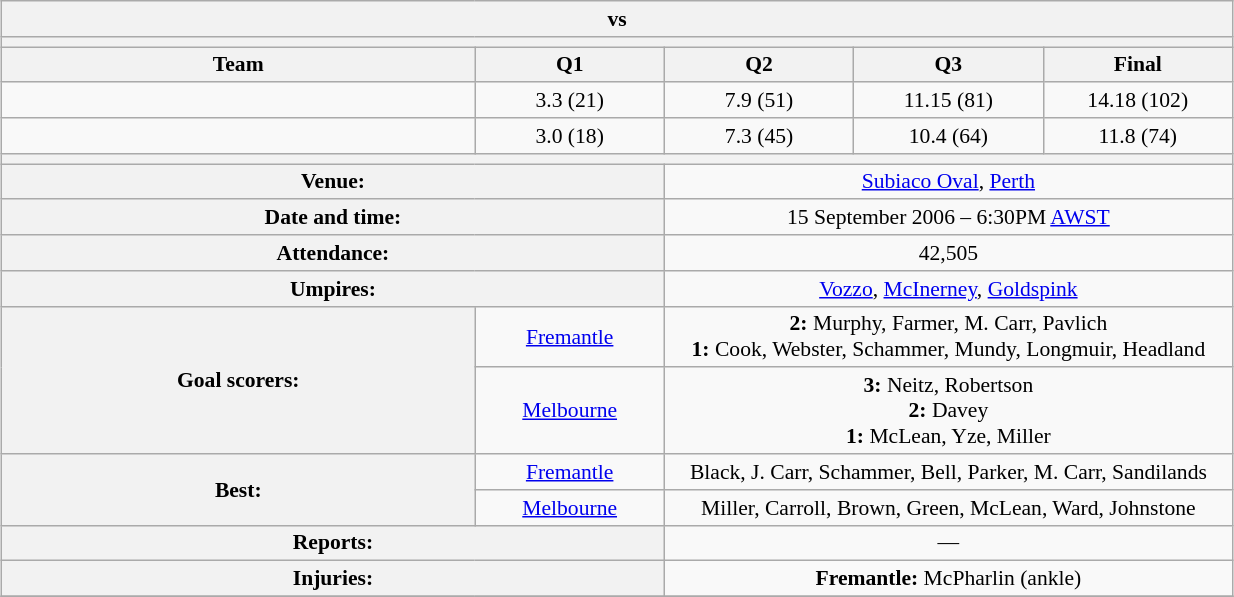<table class="wikitable" style="font-size:90%; text-align:center; width:65%; margin:1em auto;">
<tr>
<th colspan="5"> vs </th>
</tr>
<tr>
<th colspan="5"></th>
</tr>
<tr>
<th width=25%>Team</th>
<th width=10%>Q1</th>
<th width=10%>Q2</th>
<th width=10%>Q3</th>
<th width=10%>Final</th>
</tr>
<tr>
<td></td>
<td>3.3 (21)</td>
<td>7.9 (51)</td>
<td>11.15 (81)</td>
<td>14.18 (102)</td>
</tr>
<tr>
<td></td>
<td>3.0 (18)</td>
<td>7.3 (45)</td>
<td>10.4 (64)</td>
<td>11.8 (74)</td>
</tr>
<tr>
<th colspan="5"></th>
</tr>
<tr>
<th colspan="2">Venue:</th>
<td colspan="3"><a href='#'>Subiaco Oval</a>, <a href='#'>Perth</a></td>
</tr>
<tr>
<th colspan="2">Date and time:</th>
<td colspan="3">15 September 2006 – 6:30PM <a href='#'>AWST</a></td>
</tr>
<tr>
<th colspan="2">Attendance:</th>
<td colspan="3">42,505</td>
</tr>
<tr>
<th colspan="2">Umpires:</th>
<td colspan="3"><a href='#'>Vozzo</a>, <a href='#'>McInerney</a>, <a href='#'>Goldspink</a></td>
</tr>
<tr>
<th rowspan="2">Goal scorers:</th>
<td><a href='#'>Fremantle</a></td>
<td colspan="3"><strong>2:</strong> Murphy, Farmer, M. Carr, Pavlich<br><strong>1:</strong> Cook, Webster, Schammer, Mundy, Longmuir, Headland</td>
</tr>
<tr>
<td><a href='#'>Melbourne</a></td>
<td colspan="3"><strong>3:</strong> Neitz, Robertson<br><strong>2:</strong> Davey<br><strong>1:</strong> McLean, Yze, Miller</td>
</tr>
<tr>
<th rowspan="2">Best:</th>
<td><a href='#'>Fremantle</a></td>
<td colspan="3">Black, J. Carr, Schammer, Bell, Parker, M. Carr, Sandilands</td>
</tr>
<tr>
<td><a href='#'>Melbourne</a></td>
<td colspan="3">Miller, Carroll, Brown, Green, McLean, Ward, Johnstone</td>
</tr>
<tr>
<th colspan="2">Reports:</th>
<td colspan="3">—</td>
</tr>
<tr>
<th colspan="2">Injuries:</th>
<td colspan="3"><strong>Fremantle:</strong> McPharlin (ankle)</td>
</tr>
<tr>
</tr>
</table>
